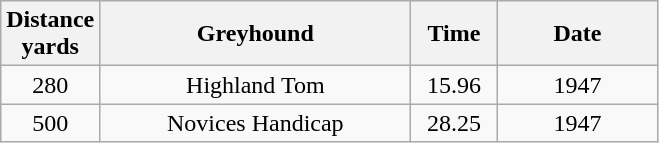<table class="wikitable" style="font-size: 100%">
<tr>
<th width=50>Distance <br>yards</th>
<th width=200>Greyhound</th>
<th width=50>Time</th>
<th width=100>Date</th>
</tr>
<tr align=center>
<td>280</td>
<td>Highland Tom</td>
<td>15.96</td>
<td>1947</td>
</tr>
<tr align=center>
<td>500</td>
<td>Novices Handicap</td>
<td>28.25</td>
<td>1947</td>
</tr>
</table>
